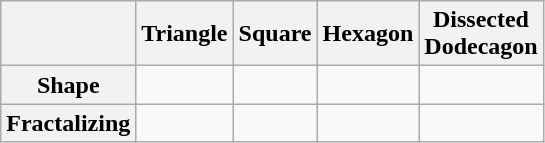<table class="wikitable">
<tr>
<th></th>
<th>Triangle</th>
<th>Square</th>
<th>Hexagon</th>
<th>Dissected<br>Dodecagon</th>
</tr>
<tr valign="center">
<th valign="center">Shape</th>
<td></td>
<td></td>
<td></td>
<td></td>
</tr>
<tr>
<th>Fractalizing</th>
<td></td>
<td></td>
<td></td>
<td></td>
</tr>
</table>
